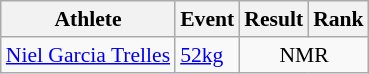<table class=wikitable style="font-size:90%">
<tr>
<th>Athlete</th>
<th>Event</th>
<th>Result</th>
<th>Rank</th>
</tr>
<tr>
<td><a href='#'>Niel Garcia Trelles</a></td>
<td><a href='#'>52kg</a></td>
<td style="text-align:center;" colspan="2">NMR</td>
</tr>
</table>
